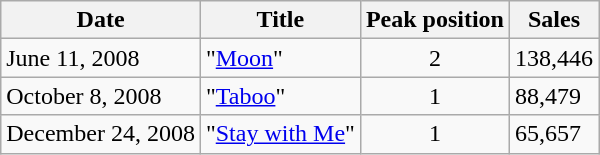<table class="wikitable">
<tr>
<th>Date</th>
<th>Title</th>
<th>Peak position</th>
<th>Sales</th>
</tr>
<tr>
<td>June 11, 2008</td>
<td>"<a href='#'>Moon</a>"</td>
<td align="center">2</td>
<td>138,446</td>
</tr>
<tr>
<td>October 8, 2008</td>
<td>"<a href='#'>Taboo</a>"</td>
<td align="center">1</td>
<td>88,479</td>
</tr>
<tr>
<td>December 24, 2008</td>
<td>"<a href='#'>Stay with Me</a>"</td>
<td align="center">1</td>
<td>65,657</td>
</tr>
</table>
